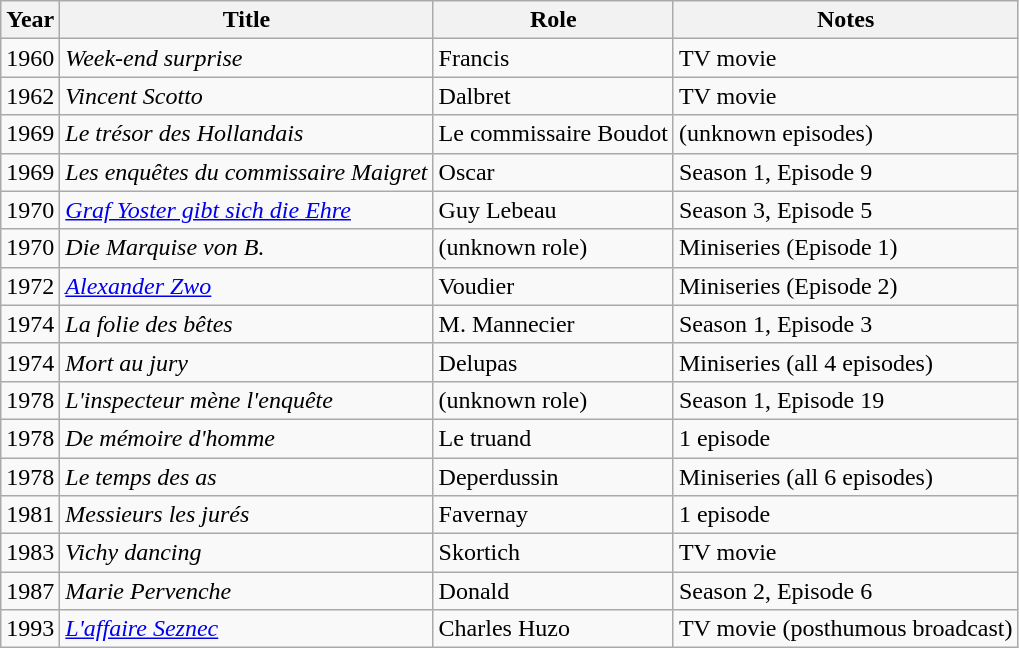<table class="wikitable">
<tr>
<th>Year</th>
<th>Title</th>
<th>Role</th>
<th>Notes</th>
</tr>
<tr>
<td>1960</td>
<td><em>Week-end surprise</em></td>
<td>Francis</td>
<td>TV movie</td>
</tr>
<tr>
<td>1962</td>
<td><em>Vincent Scotto</em></td>
<td>Dalbret</td>
<td>TV movie</td>
</tr>
<tr>
<td>1969</td>
<td><em>Le trésor des Hollandais</em></td>
<td>Le commissaire Boudot</td>
<td>(unknown episodes)</td>
</tr>
<tr>
<td>1969</td>
<td><em>Les enquêtes du commissaire Maigret</em></td>
<td>Oscar</td>
<td>Season 1, Episode 9</td>
</tr>
<tr>
<td>1970</td>
<td><em><a href='#'>Graf Yoster gibt sich die Ehre</a></em></td>
<td>Guy Lebeau</td>
<td>Season 3, Episode 5</td>
</tr>
<tr>
<td>1970</td>
<td><em>Die Marquise von B.</em></td>
<td>(unknown role)</td>
<td>Miniseries (Episode 1)</td>
</tr>
<tr>
<td>1972</td>
<td><em><a href='#'>Alexander Zwo</a></em></td>
<td>Voudier</td>
<td>Miniseries (Episode 2)</td>
</tr>
<tr>
<td>1974</td>
<td><em>La folie des bêtes</em></td>
<td>M. Mannecier</td>
<td>Season 1, Episode 3</td>
</tr>
<tr>
<td>1974</td>
<td><em>Mort au jury</em></td>
<td>Delupas</td>
<td>Miniseries (all 4 episodes)</td>
</tr>
<tr>
<td>1978</td>
<td><em>L'inspecteur mène l'enquête</em></td>
<td>(unknown role)</td>
<td>Season 1, Episode 19</td>
</tr>
<tr>
<td>1978</td>
<td><em>De mémoire d'homme</em></td>
<td>Le truand</td>
<td>1 episode</td>
</tr>
<tr>
<td>1978</td>
<td><em>Le temps des as</em></td>
<td>Deperdussin</td>
<td>Miniseries (all 6 episodes)</td>
</tr>
<tr>
<td>1981</td>
<td><em>Messieurs les jurés</em></td>
<td>Favernay</td>
<td>1 episode</td>
</tr>
<tr>
<td>1983</td>
<td><em>Vichy dancing</em></td>
<td>Skortich</td>
<td>TV movie</td>
</tr>
<tr>
<td>1987</td>
<td><em>Marie Pervenche</em></td>
<td>Donald</td>
<td>Season 2, Episode 6</td>
</tr>
<tr>
<td>1993</td>
<td><em><a href='#'>L'affaire Seznec</a></em></td>
<td>Charles Huzo</td>
<td>TV movie (posthumous broadcast)</td>
</tr>
</table>
